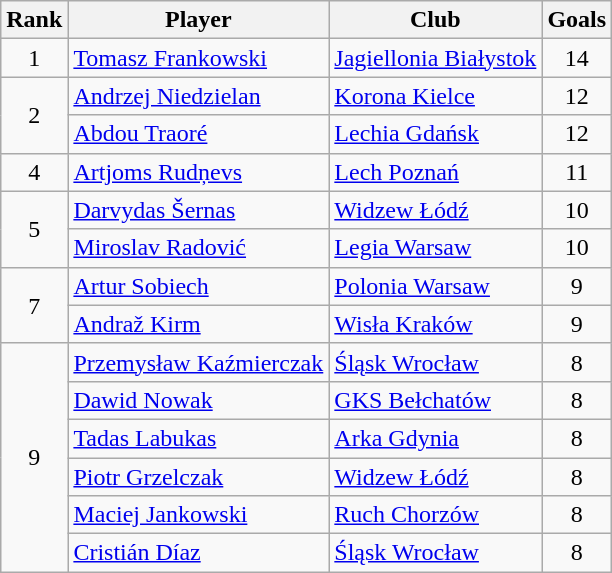<table class="wikitable" style="text-align:center">
<tr>
<th>Rank</th>
<th>Player</th>
<th>Club</th>
<th>Goals</th>
</tr>
<tr>
<td rowspan="1">1</td>
<td align="left"> <a href='#'>Tomasz Frankowski</a></td>
<td align="left"><a href='#'>Jagiellonia Białystok</a></td>
<td>14</td>
</tr>
<tr>
<td rowspan="2">2</td>
<td align="left"> <a href='#'>Andrzej Niedzielan</a></td>
<td align="left"><a href='#'>Korona Kielce</a></td>
<td>12</td>
</tr>
<tr>
<td align="left"> <a href='#'>Abdou Traoré</a></td>
<td align="left"><a href='#'>Lechia Gdańsk</a></td>
<td>12</td>
</tr>
<tr>
<td rowspan="1">4</td>
<td align="left"> <a href='#'>Artjoms Rudņevs</a></td>
<td align="left"><a href='#'>Lech Poznań</a></td>
<td>11</td>
</tr>
<tr>
<td rowspan="2">5</td>
<td align="left"> <a href='#'>Darvydas Šernas</a></td>
<td align="left"><a href='#'>Widzew Łódź</a></td>
<td>10</td>
</tr>
<tr>
<td align="left"> <a href='#'>Miroslav Radović</a></td>
<td align="left"><a href='#'>Legia Warsaw</a></td>
<td>10</td>
</tr>
<tr>
<td rowspan="2">7</td>
<td align="left"> <a href='#'>Artur Sobiech</a></td>
<td align="left"><a href='#'>Polonia Warsaw</a></td>
<td>9</td>
</tr>
<tr>
<td align="left"> <a href='#'>Andraž Kirm</a></td>
<td align="left"><a href='#'>Wisła Kraków</a></td>
<td>9</td>
</tr>
<tr>
<td rowspan="6">9</td>
<td align="left"> <a href='#'>Przemysław Kaźmierczak</a></td>
<td align="left"><a href='#'>Śląsk Wrocław</a></td>
<td>8</td>
</tr>
<tr>
<td align="left"> <a href='#'>Dawid Nowak</a></td>
<td align="left"><a href='#'>GKS Bełchatów</a></td>
<td>8</td>
</tr>
<tr>
<td align="left"> <a href='#'>Tadas Labukas</a></td>
<td align="left"><a href='#'>Arka Gdynia</a></td>
<td>8</td>
</tr>
<tr>
<td align="left"> <a href='#'>Piotr Grzelczak</a></td>
<td align="left"><a href='#'>Widzew Łódź</a></td>
<td>8</td>
</tr>
<tr>
<td align="left"> <a href='#'>Maciej Jankowski</a></td>
<td align="left"><a href='#'>Ruch Chorzów</a></td>
<td>8</td>
</tr>
<tr>
<td align="left"> <a href='#'>Cristián Díaz</a></td>
<td align="left"><a href='#'>Śląsk Wrocław</a></td>
<td>8</td>
</tr>
</table>
